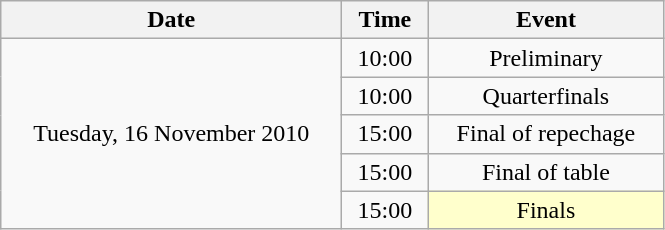<table class = "wikitable" style="text-align:center;">
<tr>
<th width=220>Date</th>
<th width=50>Time</th>
<th width=150>Event</th>
</tr>
<tr>
<td rowspan=5>Tuesday, 16 November 2010</td>
<td>10:00</td>
<td>Preliminary</td>
</tr>
<tr>
<td>10:00</td>
<td>Quarterfinals</td>
</tr>
<tr>
<td>15:00</td>
<td>Final of repechage</td>
</tr>
<tr>
<td>15:00</td>
<td>Final of table</td>
</tr>
<tr>
<td>15:00</td>
<td bgcolor=ffffcc>Finals</td>
</tr>
</table>
